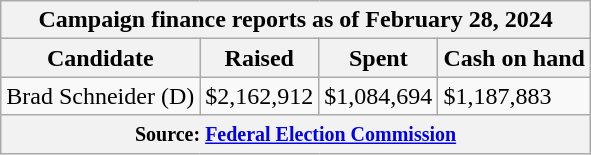<table class="wikitable sortable">
<tr>
<th colspan=4>Campaign finance reports as of February 28, 2024</th>
</tr>
<tr style="text-align:center;">
<th>Candidate</th>
<th>Raised</th>
<th>Spent</th>
<th>Cash on hand</th>
</tr>
<tr>
<td>Brad Schneider (D)</td>
<td>$2,162,912</td>
<td>$1,084,694</td>
<td>$1,187,883</td>
</tr>
<tr>
<th colspan="4"><small>Source: <a href='#'>Federal Election Commission</a></small></th>
</tr>
</table>
